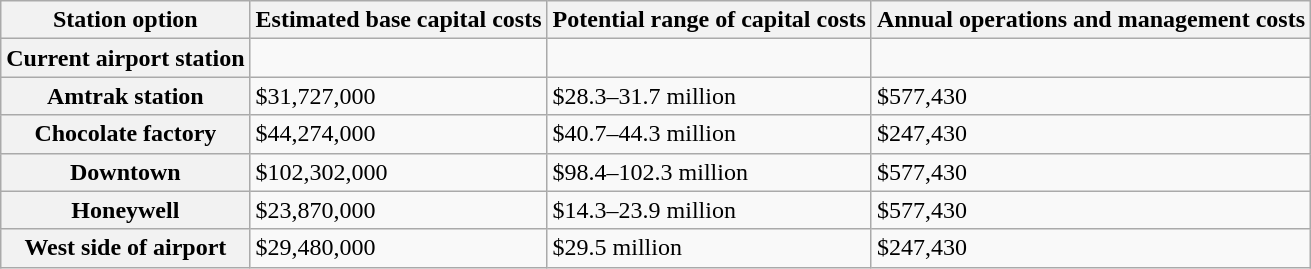<table class="wikitable mw-collapsible mw-collapsed">
<tr>
<th>Station option</th>
<th>Estimated base capital costs</th>
<th>Potential range of capital costs</th>
<th>Annual operations and management costs</th>
</tr>
<tr>
<th>Current airport station</th>
<td></td>
<td></td>
<td></td>
</tr>
<tr>
<th>Amtrak station</th>
<td>$31,727,000</td>
<td>$28.3–31.7 million</td>
<td>$577,430</td>
</tr>
<tr>
<th>Chocolate factory</th>
<td>$44,274,000</td>
<td>$40.7–44.3 million</td>
<td>$247,430</td>
</tr>
<tr>
<th>Downtown</th>
<td>$102,302,000</td>
<td>$98.4–102.3 million</td>
<td>$577,430</td>
</tr>
<tr>
<th>Honeywell</th>
<td>$23,870,000</td>
<td>$14.3–23.9 million</td>
<td>$577,430</td>
</tr>
<tr>
<th>West side of airport</th>
<td>$29,480,000</td>
<td>$29.5 million</td>
<td>$247,430</td>
</tr>
</table>
